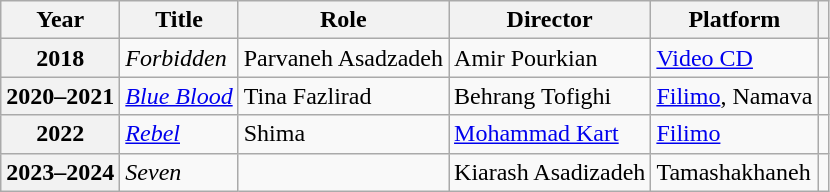<table class="wikitable plainrowheaders sortable"  style=font-size:100%>
<tr>
<th scope="col">Year</th>
<th scope="col">Title</th>
<th scope="col">Role</th>
<th scope="col">Director</th>
<th scope="col" class="unsortable">Platform</th>
<th scope="col" class="unsortable"></th>
</tr>
<tr>
<th scope=row>2018</th>
<td><em>Forbidden</em></td>
<td>Parvaneh Asadzadeh</td>
<td>Amir Pourkian</td>
<td><a href='#'>Video CD</a></td>
<td></td>
</tr>
<tr>
<th scope=row>2020–2021</th>
<td><em><a href='#'>Blue Blood</a></em></td>
<td>Tina Fazlirad</td>
<td>Behrang Tofighi</td>
<td><a href='#'>Filimo</a>, Namava</td>
<td></td>
</tr>
<tr>
<th scope=row>2022</th>
<td><em><a href='#'>Rebel</a></em></td>
<td>Shima</td>
<td><a href='#'>Mohammad Kart</a></td>
<td><a href='#'>Filimo</a></td>
<td></td>
</tr>
<tr>
<th scope=row>2023–2024</th>
<td><em>Seven</em></td>
<td></td>
<td>Kiarash Asadizadeh</td>
<td>Tamashakhaneh</td>
<td></td>
</tr>
</table>
